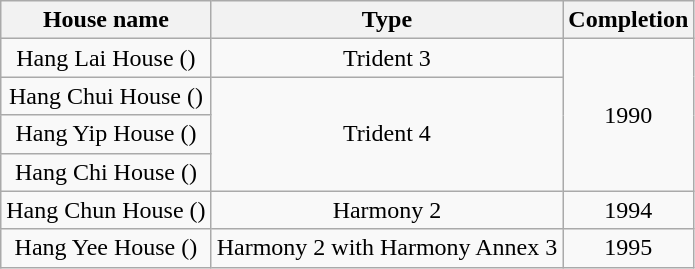<table class="wikitable" style="text-align: center;">
<tr>
<th>House name</th>
<th>Type</th>
<th>Completion</th>
</tr>
<tr>
<td>Hang Lai House ()</td>
<td>Trident 3</td>
<td rowspan="4">1990</td>
</tr>
<tr>
<td>Hang Chui House ()</td>
<td rowspan="3">Trident 4</td>
</tr>
<tr>
<td>Hang Yip House ()</td>
</tr>
<tr>
<td>Hang Chi House ()</td>
</tr>
<tr>
<td>Hang Chun House ()</td>
<td>Harmony 2</td>
<td>1994</td>
</tr>
<tr>
<td>Hang Yee House ()</td>
<td>Harmony 2 with Harmony Annex 3</td>
<td>1995</td>
</tr>
</table>
